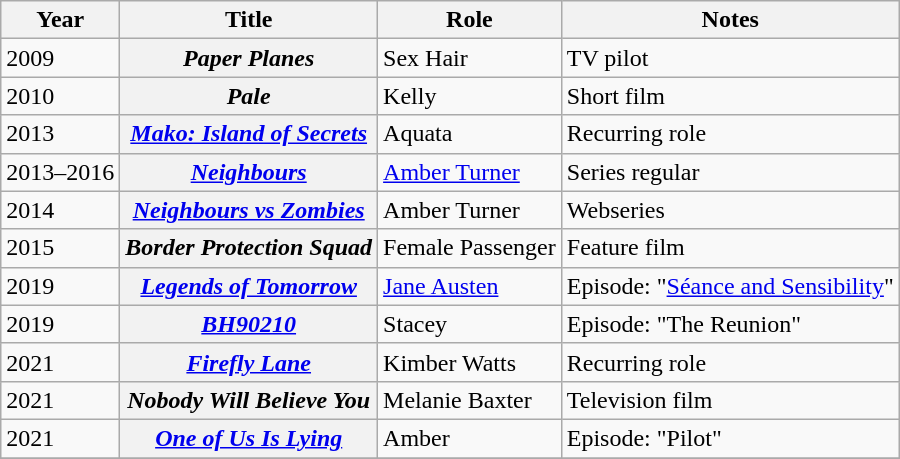<table class="wikitable plainrowheaders sortable">
<tr>
<th scope="col">Year</th>
<th scope="col">Title</th>
<th scope="col">Role</th>
<th class="unsortable">Notes</th>
</tr>
<tr>
<td>2009</td>
<th scope="row"><em>Paper Planes</em></th>
<td>Sex Hair</td>
<td>TV pilot</td>
</tr>
<tr>
<td>2010</td>
<th scope="row"><em>Pale</em></th>
<td>Kelly</td>
<td>Short film</td>
</tr>
<tr>
<td>2013</td>
<th scope="row"><em><a href='#'>Mako: Island of Secrets</a></em></th>
<td>Aquata</td>
<td>Recurring role</td>
</tr>
<tr>
<td>2013–2016</td>
<th scope="row"><em><a href='#'>Neighbours</a></em></th>
<td><a href='#'>Amber Turner</a></td>
<td>Series regular</td>
</tr>
<tr>
<td>2014</td>
<th scope="row"><em><a href='#'>Neighbours vs Zombies</a></em></th>
<td>Amber Turner</td>
<td>Webseries</td>
</tr>
<tr>
<td>2015</td>
<th scope="row"><em>Border Protection Squad</em></th>
<td>Female Passenger</td>
<td>Feature film</td>
</tr>
<tr>
<td>2019</td>
<th scope="row"><em><a href='#'>Legends of Tomorrow</a></em></th>
<td><a href='#'>Jane Austen</a></td>
<td>Episode: "<a href='#'>Séance and Sensibility</a>"</td>
</tr>
<tr>
<td>2019</td>
<th scope="row"><em><a href='#'>BH90210</a></em></th>
<td>Stacey</td>
<td>Episode: "The Reunion"</td>
</tr>
<tr>
<td>2021</td>
<th scope="row"><em><a href='#'>Firefly Lane</a></em></th>
<td>Kimber Watts</td>
<td>Recurring role</td>
</tr>
<tr>
<td>2021</td>
<th scope="row"><em>Nobody Will Believe You</em></th>
<td>Melanie Baxter</td>
<td>Television film</td>
</tr>
<tr>
<td>2021</td>
<th scope="row"><em><a href='#'>One of Us Is Lying</a></em></th>
<td>Amber</td>
<td>Episode: "Pilot"</td>
</tr>
<tr>
</tr>
</table>
